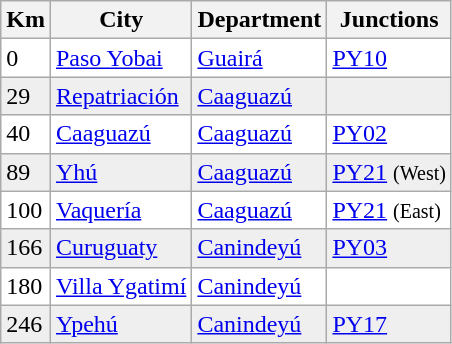<table class="wikitable">
<tr>
<th>Km</th>
<th>City</th>
<th>Department</th>
<th>Junctions</th>
</tr>
<tr bgcolor="ffffff">
<td>0</td>
<td><a href='#'>Paso Yobai</a></td>
<td><a href='#'>Guairá</a></td>
<td> <a href='#'>PY10</a></td>
</tr>
<tr bgcolor="efefef">
<td>29</td>
<td><a href='#'>Repatriación</a></td>
<td><a href='#'>Caaguazú</a></td>
<td></td>
</tr>
<tr bgcolor="ffffff">
<td>40</td>
<td><a href='#'>Caaguazú</a></td>
<td><a href='#'>Caaguazú</a></td>
<td> <a href='#'>PY02</a></td>
</tr>
<tr bgcolor="efefef">
<td>89</td>
<td><a href='#'>Yhú</a></td>
<td><a href='#'>Caaguazú</a></td>
<td> <a href='#'>PY21</a> <small>(West)</small></td>
</tr>
<tr bgcolor="ffffff">
<td>100</td>
<td><a href='#'>Vaquería</a></td>
<td><a href='#'>Caaguazú</a></td>
<td> <a href='#'>PY21</a> <small>(East)</small></td>
</tr>
<tr bgcolor="efefef">
<td>166</td>
<td><a href='#'>Curuguaty</a></td>
<td><a href='#'>Canindeyú</a></td>
<td> <a href='#'>PY03</a></td>
</tr>
<tr bgcolor="ffffff">
<td>180</td>
<td><a href='#'>Villa Ygatimí</a></td>
<td><a href='#'>Canindeyú</a></td>
<td></td>
</tr>
<tr bgcolor="efefef">
<td>246</td>
<td><a href='#'>Ypehú</a></td>
<td><a href='#'>Canindeyú</a></td>
<td> <a href='#'>PY17</a></td>
</tr>
</table>
